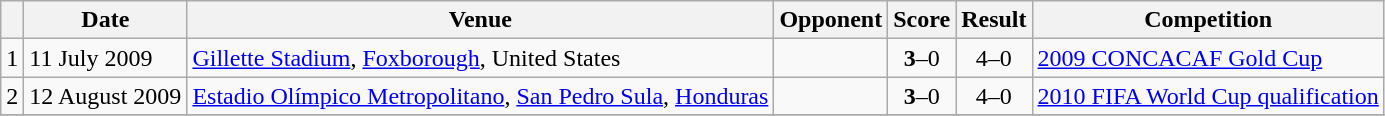<table class="wikitable">
<tr>
<th></th>
<th>Date</th>
<th>Venue</th>
<th>Opponent</th>
<th>Score</th>
<th>Result</th>
<th>Competition</th>
</tr>
<tr>
<td align="center">1</td>
<td>11 July 2009</td>
<td><a href='#'>Gillette Stadium</a>, <a href='#'>Foxborough</a>, United States</td>
<td></td>
<td align="center"><strong>3</strong>–0</td>
<td align="center">4–0</td>
<td><a href='#'>2009 CONCACAF Gold Cup</a></td>
</tr>
<tr>
<td align="center">2</td>
<td>12 August 2009</td>
<td><a href='#'>Estadio Olímpico Metropolitano</a>, <a href='#'>San Pedro Sula</a>, <a href='#'>Honduras</a></td>
<td></td>
<td align="center"><strong>3</strong>–0</td>
<td align="center">4–0</td>
<td><a href='#'>2010 FIFA World Cup qualification</a></td>
</tr>
<tr>
</tr>
</table>
